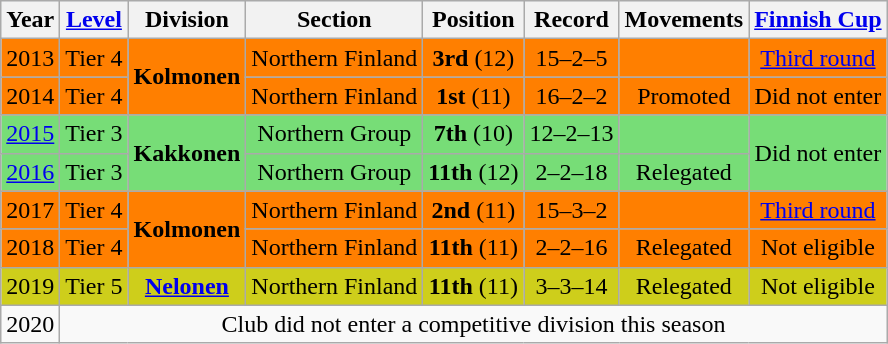<table class="wikitable" style="text-align: center;">
<tr style="background:#f0f6fa;">
<th><strong>Year</strong></th>
<th><strong><a href='#'>Level</a></strong></th>
<th><strong>Division</strong></th>
<th><strong>Section</strong></th>
<th><strong>Position</strong></th>
<th><strong>Record</strong></th>
<th><strong>Movements</strong></th>
<th><strong><a href='#'>Finnish Cup</a></strong></th>
</tr>
<tr>
<td style="background:#FF7F00;">2013</td>
<td style="background:#FF7F00;">Tier 4</td>
<td rowspan=2 style="background:#FF7F00;"><strong>Kolmonen</strong></td>
<td style="background:#FF7F00;">Northern Finland</td>
<td style="background:#FF7F00;"><strong>3rd</strong> (12)</td>
<td style="background:#FF7F00;">15–2–5</td>
<td style="background:#FF7F00;"></td>
<td style="background:#FF7F00;"><a href='#'>Third round</a></td>
</tr>
<tr>
<td style="background:#FF7F00;">2014</td>
<td style="background:#FF7F00;">Tier 4</td>
<td style="background:#FF7F00;">Northern Finland</td>
<td style="background:#FF7F00;"><strong>1st</strong> (11)</td>
<td style="background:#FF7F00;">16–2–2</td>
<td style="background:#FF7F00;">Promoted</td>
<td style="background:#FF7F00;">Did not enter</td>
</tr>
<tr>
<td style="background:#77DD77;"><a href='#'>2015</a></td>
<td style="background:#77DD77;">Tier 3</td>
<td rowspan=2 style="background:#77DD77;"><strong>Kakkonen</strong></td>
<td style="background:#77DD77;">Northern Group</td>
<td style="background:#77DD77;"><strong>7th</strong> (10)</td>
<td style="background:#77DD77;">12–2–13</td>
<td style="background:#77DD77;"></td>
<td rowspan=2 style="background:#77DD77;">Did not enter</td>
</tr>
<tr>
<td style="background:#77DD77;"><a href='#'>2016</a></td>
<td style="background:#77DD77;">Tier 3</td>
<td style="background:#77DD77;">Northern Group</td>
<td style="background:#77DD77;"><strong>11th</strong> (12)</td>
<td style="background:#77DD77;">2–2–18</td>
<td style="background:#77DD77;">Relegated</td>
</tr>
<tr>
<td style="background:#FF7F00;">2017</td>
<td style="background:#FF7F00;">Tier 4</td>
<td rowspan=2 style="background:#FF7F00;"><strong>Kolmonen</strong></td>
<td style="background:#FF7F00;">Northern Finland</td>
<td style="background:#FF7F00;"><strong>2nd</strong> (11)</td>
<td style="background:#FF7F00;">15–3–2</td>
<td style="background:#FF7F00;"></td>
<td style="background:#FF7F00;"><a href='#'>Third round</a></td>
</tr>
<tr>
<td style="background:#FF7F00;">2018</td>
<td style="background:#FF7F00;">Tier 4</td>
<td style="background:#FF7F00;">Northern Finland</td>
<td style="background:#FF7F00;"><strong>11th</strong> (11)</td>
<td style="background:#FF7F00;">2–2–16</td>
<td style="background:#FF7F00;">Relegated</td>
<td style="background:#FF7F00;">Not eligible</td>
</tr>
<tr>
<td style="background:#CECE1B;">2019</td>
<td style="background:#CECE1B;">Tier 5</td>
<td style="background:#CECE1B;"><strong><a href='#'>Nelonen</a></strong></td>
<td style="background:#CECE1B;">Northern Finland</td>
<td style="background:#CECE1B;"><strong>11th</strong> (11)</td>
<td style="background:#CECE1B;">3–3–14</td>
<td style="background:#CECE1B;">Relegated</td>
<td style="background:#CECE1B;">Not eligible</td>
</tr>
<tr>
<td>2020</td>
<td colspan="7" style="text-align: center;">Club did not enter a competitive division this season</td>
</tr>
</table>
